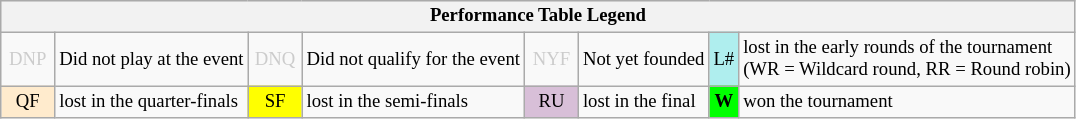<table class="wikitable" style="font-size:78%;">
<tr style="background:#efefef;">
<th colspan="8">Performance Table Legend</th>
</tr>
<tr>
<td style="color:#ccc; text-align:center; width:30px;">DNP</td>
<td>Did not play at the event</td>
<td style="color:#ccc; text-align:center; width:30px;">DNQ</td>
<td>Did not qualify for the event</td>
<td style="color:#ccc; text-align:center; width:30px;">NYF</td>
<td>Not yet founded</td>
<td style="text-align:center; background:#afeeee;">L#</td>
<td>lost in the early rounds of the tournament<br>(WR = Wildcard round, RR = Round robin)</td>
</tr>
<tr>
<td style="text-align:center; background:#ffebcd;">QF</td>
<td>lost in the quarter-finals</td>
<td style="text-align:center; background:yellow;">SF</td>
<td>lost in the semi-finals</td>
<td style="text-align:center; background:thistle;">RU</td>
<td>lost in the final</td>
<td style="text-align:center; background:#0f0;"><strong>W</strong></td>
<td>won the tournament</td>
</tr>
</table>
